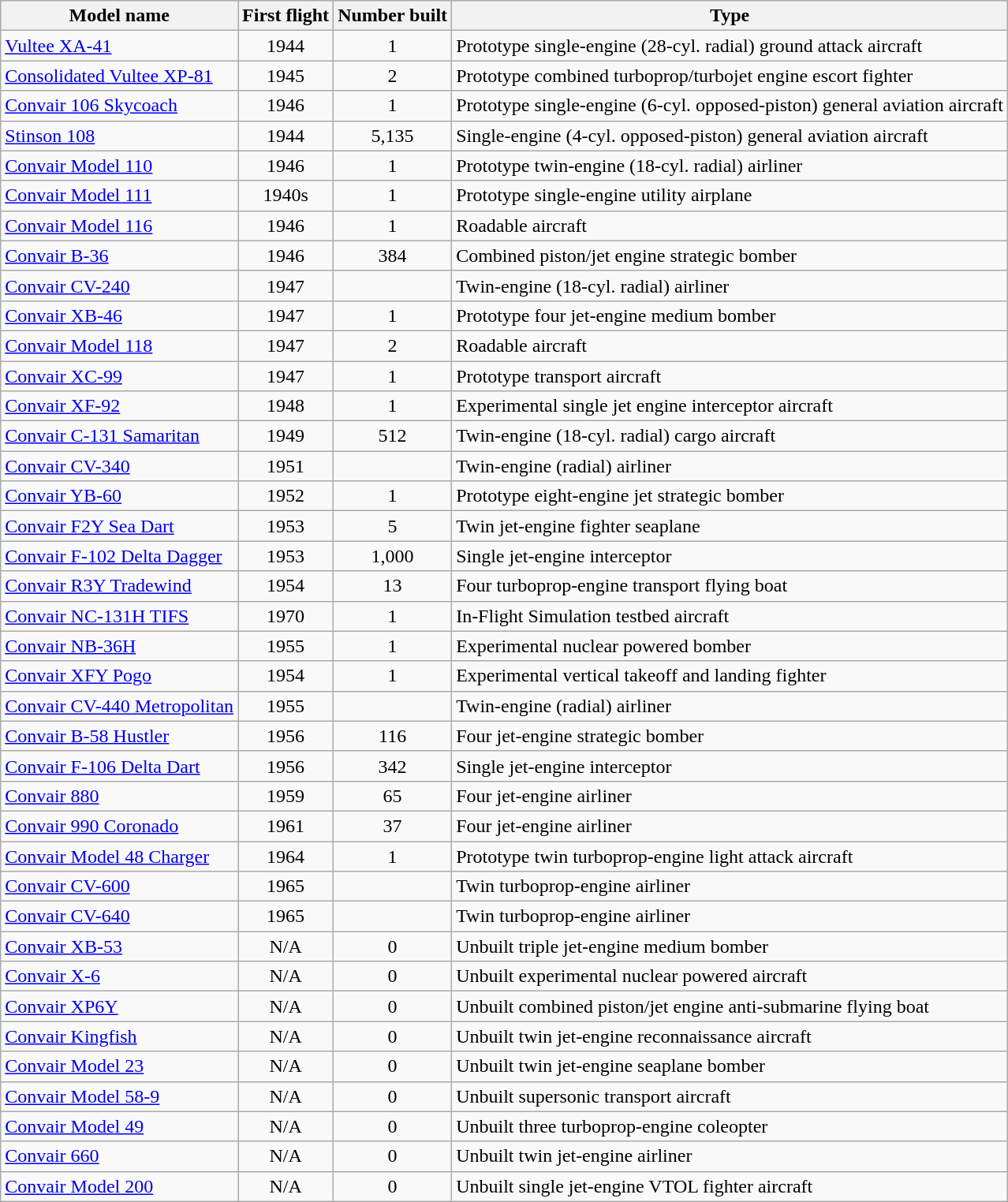<table class="wikitable sortable" align=center;">
<tr>
<th>Model name</th>
<th>First flight</th>
<th>Number built</th>
<th>Type</th>
</tr>
<tr>
<td align=left><a href='#'>Vultee XA-41</a></td>
<td align=center>1944</td>
<td align=center>1</td>
<td align=left>Prototype single-engine (28-cyl. radial) ground attack aircraft</td>
</tr>
<tr>
<td align=left><a href='#'>Consolidated Vultee XP-81</a></td>
<td align=center>1945</td>
<td align=center>2</td>
<td align=left>Prototype combined turboprop/turbojet engine escort fighter</td>
</tr>
<tr>
<td align=left><a href='#'>Convair 106 Skycoach</a></td>
<td align=center>1946</td>
<td align=center>1</td>
<td align=left>Prototype single-engine (6-cyl. opposed-piston) general aviation aircraft</td>
</tr>
<tr>
<td align=left><a href='#'>Stinson 108</a></td>
<td align=center>1944</td>
<td align=center>5,135</td>
<td align=left>Single-engine (4-cyl. opposed-piston) general aviation aircraft</td>
</tr>
<tr>
<td align=left><a href='#'>Convair Model 110</a></td>
<td align=center>1946</td>
<td align=center>1</td>
<td align=left>Prototype twin-engine (18-cyl. radial) airliner</td>
</tr>
<tr>
<td align=left><a href='#'>Convair Model 111</a></td>
<td align=center>1940s</td>
<td align=center>1</td>
<td align=left>Prototype single-engine utility airplane</td>
</tr>
<tr>
<td align=left><a href='#'>Convair Model 116</a></td>
<td align=center>1946</td>
<td align=center>1</td>
<td align=left>Roadable aircraft</td>
</tr>
<tr>
<td align=left><a href='#'>Convair B-36</a></td>
<td align=center>1946</td>
<td align=center>384</td>
<td align=left>Combined piston/jet engine strategic bomber</td>
</tr>
<tr>
<td align=left><a href='#'>Convair CV-240</a></td>
<td align=center>1947</td>
<td align=center></td>
<td align=left>Twin-engine (18-cyl. radial) airliner</td>
</tr>
<tr>
<td align=left><a href='#'>Convair XB-46</a></td>
<td align=center>1947</td>
<td align=center>1</td>
<td align=left>Prototype four jet-engine medium bomber</td>
</tr>
<tr>
<td align=left><a href='#'>Convair Model 118</a></td>
<td align=center>1947</td>
<td align=center>2</td>
<td align=left>Roadable aircraft</td>
</tr>
<tr>
<td align=left><a href='#'>Convair XC-99</a></td>
<td align=center>1947</td>
<td align=center>1</td>
<td align=left>Prototype transport aircraft</td>
</tr>
<tr>
<td align=left><a href='#'>Convair XF-92</a></td>
<td align=center>1948</td>
<td align=center>1</td>
<td align=left>Experimental single jet engine interceptor aircraft</td>
</tr>
<tr>
<td align=left><a href='#'>Convair C-131 Samaritan</a></td>
<td align=center>1949</td>
<td align=center>512</td>
<td align=left>Twin-engine (18-cyl. radial) cargo aircraft</td>
</tr>
<tr>
<td align=left><a href='#'>Convair CV-340</a></td>
<td align=center>1951</td>
<td align=center></td>
<td align=left>Twin-engine (radial) airliner</td>
</tr>
<tr>
<td align=left><a href='#'>Convair YB-60</a></td>
<td align=center>1952</td>
<td align=center>1</td>
<td align=left>Prototype eight-engine jet strategic bomber</td>
</tr>
<tr>
<td align=left><a href='#'>Convair F2Y Sea Dart</a></td>
<td align=center>1953</td>
<td align=center>5</td>
<td align=left>Twin jet-engine fighter seaplane</td>
</tr>
<tr>
<td align=left><a href='#'>Convair F-102 Delta Dagger</a></td>
<td align=center>1953</td>
<td align=center>1,000</td>
<td align=left>Single jet-engine interceptor</td>
</tr>
<tr>
<td align=left><a href='#'>Convair R3Y Tradewind</a></td>
<td align=center>1954</td>
<td align=center>13</td>
<td align=left>Four turboprop-engine transport flying boat</td>
</tr>
<tr>
<td align=left><a href='#'>Convair NC-131H TIFS</a></td>
<td align=center>1970</td>
<td align=center>1</td>
<td align=left>In-Flight Simulation testbed aircraft</td>
</tr>
<tr>
<td align=left><a href='#'>Convair NB-36H</a></td>
<td align=center>1955</td>
<td align=center>1</td>
<td align=left>Experimental nuclear powered bomber</td>
</tr>
<tr>
<td align=left><a href='#'>Convair XFY Pogo</a></td>
<td align=center>1954</td>
<td align=center>1</td>
<td align=left>Experimental vertical takeoff and landing fighter</td>
</tr>
<tr>
<td align=left><a href='#'>Convair CV-440 Metropolitan</a></td>
<td align=center>1955</td>
<td align=center></td>
<td align=left>Twin-engine (radial) airliner</td>
</tr>
<tr>
<td align=left><a href='#'>Convair B-58 Hustler</a></td>
<td align=center>1956</td>
<td align=center>116</td>
<td align=left>Four jet-engine strategic bomber</td>
</tr>
<tr>
<td align=left><a href='#'>Convair F-106 Delta Dart</a></td>
<td align=center>1956</td>
<td align=center>342</td>
<td align=left>Single jet-engine interceptor</td>
</tr>
<tr>
<td align=left><a href='#'>Convair 880</a></td>
<td align=center>1959</td>
<td align=center>65</td>
<td align=left>Four jet-engine airliner</td>
</tr>
<tr>
<td align=left><a href='#'>Convair 990 Coronado</a></td>
<td align=center>1961</td>
<td align=center>37</td>
<td align=left>Four jet-engine airliner</td>
</tr>
<tr>
<td align=left><a href='#'>Convair Model 48 Charger</a></td>
<td align=center>1964</td>
<td align=center>1</td>
<td align=left>Prototype twin turboprop-engine light attack aircraft</td>
</tr>
<tr>
<td align=left><a href='#'>Convair CV-600</a></td>
<td align=center>1965</td>
<td align=center></td>
<td align=left>Twin turboprop-engine airliner</td>
</tr>
<tr>
<td align=left><a href='#'>Convair CV-640</a></td>
<td align=center>1965</td>
<td align=center></td>
<td align=left>Twin turboprop-engine airliner</td>
</tr>
<tr>
<td align=left><a href='#'>Convair XB-53</a></td>
<td align=center>N/A</td>
<td align=center>0</td>
<td align=left>Unbuilt triple jet-engine medium bomber</td>
</tr>
<tr>
<td align=left><a href='#'>Convair X-6</a></td>
<td align=center>N/A</td>
<td align=center>0</td>
<td align=left>Unbuilt experimental nuclear powered aircraft</td>
</tr>
<tr>
<td align=left><a href='#'>Convair XP6Y</a></td>
<td align=center>N/A</td>
<td align=center>0</td>
<td align=left>Unbuilt combined piston/jet engine anti-submarine flying boat</td>
</tr>
<tr>
<td align=left><a href='#'>Convair Kingfish</a></td>
<td align=center>N/A</td>
<td align=center>0</td>
<td align=left>Unbuilt twin jet-engine reconnaissance aircraft</td>
</tr>
<tr>
<td align=left><a href='#'>Convair Model 23</a></td>
<td align=center>N/A</td>
<td align=center>0</td>
<td align=left>Unbuilt twin jet-engine seaplane bomber</td>
</tr>
<tr>
<td align=left><a href='#'>Convair Model 58-9</a></td>
<td align=center>N/A</td>
<td align=center>0</td>
<td align=left>Unbuilt supersonic transport aircraft</td>
</tr>
<tr>
<td align=left><a href='#'>Convair Model 49</a></td>
<td align=center>N/A</td>
<td align=center>0</td>
<td align=left>Unbuilt three turboprop-engine coleopter</td>
</tr>
<tr>
<td align=left><a href='#'>Convair 660</a></td>
<td align=center>N/A</td>
<td align=center>0</td>
<td align=left>Unbuilt twin jet-engine airliner</td>
</tr>
<tr>
<td align=left><a href='#'>Convair Model 200</a></td>
<td align=center>N/A</td>
<td align=center>0</td>
<td align=left>Unbuilt single jet-engine VTOL fighter aircraft</td>
</tr>
</table>
